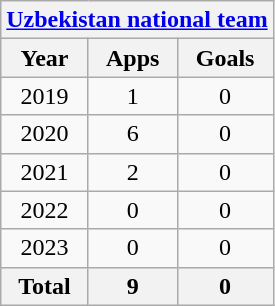<table class="wikitable" style="text-align:center">
<tr>
<th colspan=3><a href='#'>Uzbekistan national team</a></th>
</tr>
<tr>
<th>Year</th>
<th>Apps</th>
<th>Goals</th>
</tr>
<tr>
<td>2019</td>
<td>1</td>
<td>0</td>
</tr>
<tr>
<td>2020</td>
<td>6</td>
<td>0</td>
</tr>
<tr>
<td>2021</td>
<td>2</td>
<td>0</td>
</tr>
<tr>
<td>2022</td>
<td>0</td>
<td>0</td>
</tr>
<tr>
<td>2023</td>
<td>0</td>
<td>0</td>
</tr>
<tr>
<th>Total</th>
<th>9</th>
<th>0</th>
</tr>
</table>
